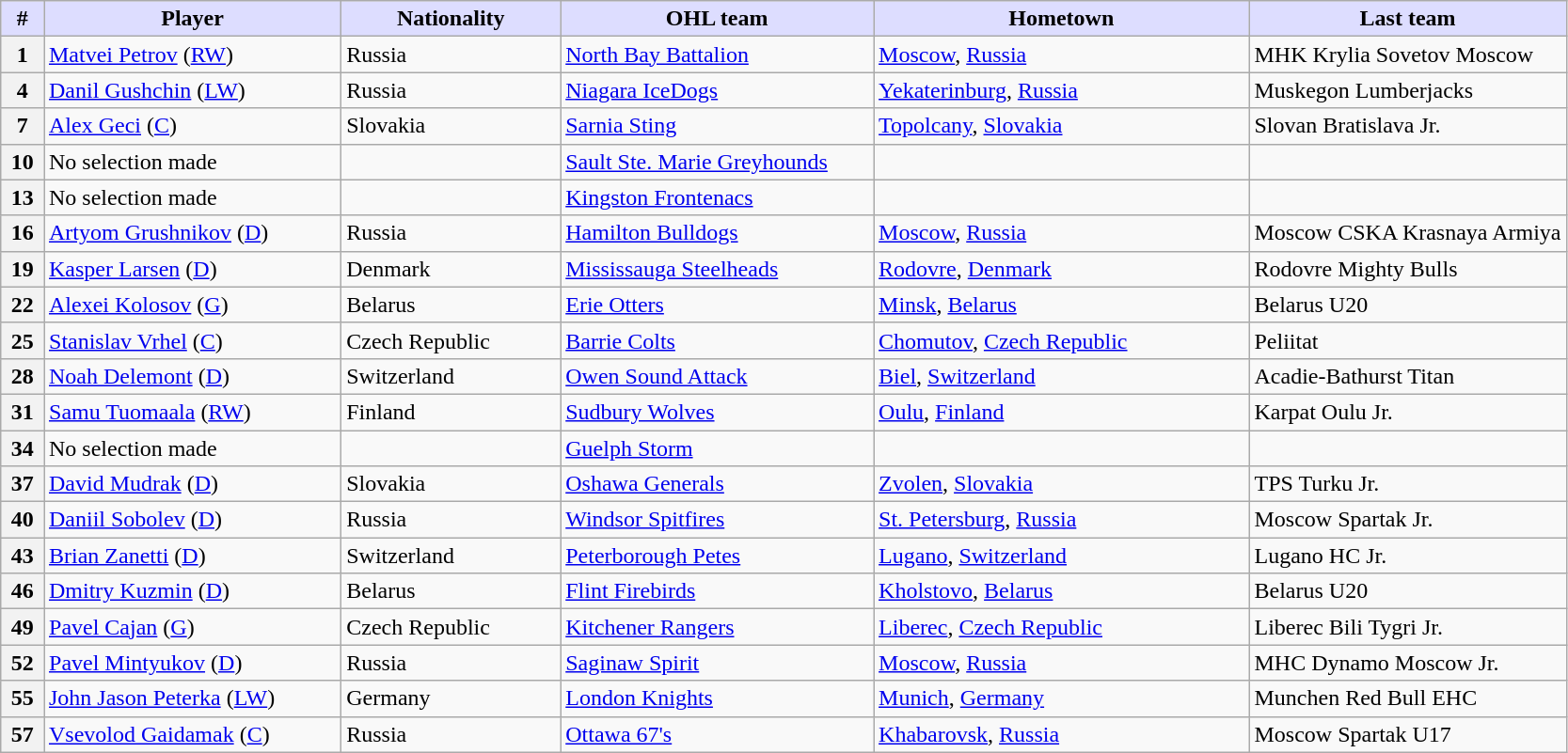<table class="wikitable">
<tr>
<th style="background:#ddf; width:2.75%;">#</th>
<th style="background:#ddf; width:19.0%;">Player</th>
<th style="background:#ddf; width:14.0%;">Nationality</th>
<th style="background:#ddf; width:20.0%;">OHL team</th>
<th style="background:#ddf; width:24.0%;">Hometown</th>
<th style="background:#ddf; width:100.0%;">Last team</th>
</tr>
<tr>
<th>1</th>
<td><a href='#'>Matvei Petrov</a> (<a href='#'>RW</a>)</td>
<td> Russia</td>
<td><a href='#'>North Bay Battalion</a></td>
<td><a href='#'>Moscow</a>, <a href='#'>Russia</a></td>
<td>MHK Krylia Sovetov Moscow</td>
</tr>
<tr>
<th>4</th>
<td><a href='#'>Danil Gushchin</a> (<a href='#'>LW</a>)</td>
<td> Russia</td>
<td><a href='#'>Niagara IceDogs</a></td>
<td><a href='#'>Yekaterinburg</a>, <a href='#'>Russia</a></td>
<td>Muskegon Lumberjacks</td>
</tr>
<tr>
<th>7</th>
<td><a href='#'>Alex Geci</a> (<a href='#'>C</a>)</td>
<td> Slovakia</td>
<td><a href='#'>Sarnia Sting</a></td>
<td><a href='#'>Topolcany</a>, <a href='#'>Slovakia</a></td>
<td>Slovan Bratislava Jr.</td>
</tr>
<tr>
<th>10</th>
<td>No selection made</td>
<td></td>
<td><a href='#'>Sault Ste. Marie Greyhounds</a></td>
<td></td>
<td></td>
</tr>
<tr>
<th>13</th>
<td>No selection made</td>
<td></td>
<td><a href='#'>Kingston Frontenacs</a></td>
<td></td>
<td></td>
</tr>
<tr>
<th>16</th>
<td><a href='#'>Artyom Grushnikov</a> (<a href='#'>D</a>)</td>
<td> Russia</td>
<td><a href='#'>Hamilton Bulldogs</a></td>
<td><a href='#'>Moscow</a>, <a href='#'>Russia</a></td>
<td>Moscow CSKA Krasnaya Armiya</td>
</tr>
<tr>
<th>19</th>
<td><a href='#'>Kasper Larsen</a> (<a href='#'>D</a>)</td>
<td> Denmark</td>
<td><a href='#'>Mississauga Steelheads</a></td>
<td><a href='#'>Rodovre</a>, <a href='#'>Denmark</a></td>
<td>Rodovre Mighty Bulls</td>
</tr>
<tr>
<th>22</th>
<td><a href='#'>Alexei Kolosov</a> (<a href='#'>G</a>)</td>
<td> Belarus</td>
<td><a href='#'>Erie Otters</a></td>
<td><a href='#'>Minsk</a>, <a href='#'>Belarus</a></td>
<td>Belarus U20</td>
</tr>
<tr>
<th>25</th>
<td><a href='#'>Stanislav Vrhel</a> (<a href='#'>C</a>)</td>
<td> Czech Republic</td>
<td><a href='#'>Barrie Colts</a></td>
<td><a href='#'>Chomutov</a>, <a href='#'>Czech Republic</a></td>
<td>Peliitat</td>
</tr>
<tr>
<th>28</th>
<td><a href='#'>Noah Delemont</a> (<a href='#'>D</a>)</td>
<td> Switzerland</td>
<td><a href='#'>Owen Sound Attack</a></td>
<td><a href='#'>Biel</a>, <a href='#'>Switzerland</a></td>
<td>Acadie-Bathurst Titan</td>
</tr>
<tr>
<th>31</th>
<td><a href='#'>Samu Tuomaala</a> (<a href='#'>RW</a>)</td>
<td> Finland</td>
<td><a href='#'>Sudbury Wolves</a></td>
<td><a href='#'>Oulu</a>, <a href='#'>Finland</a></td>
<td>Karpat Oulu Jr.</td>
</tr>
<tr>
<th>34</th>
<td>No selection made</td>
<td></td>
<td><a href='#'>Guelph Storm</a></td>
<td></td>
<td></td>
</tr>
<tr>
<th>37</th>
<td><a href='#'>David Mudrak</a> (<a href='#'>D</a>)</td>
<td> Slovakia</td>
<td><a href='#'>Oshawa Generals</a></td>
<td><a href='#'>Zvolen</a>, <a href='#'>Slovakia</a></td>
<td>TPS Turku Jr.</td>
</tr>
<tr>
<th>40</th>
<td><a href='#'>Daniil Sobolev</a> (<a href='#'>D</a>)</td>
<td> Russia</td>
<td><a href='#'>Windsor Spitfires</a></td>
<td><a href='#'>St. Petersburg</a>, <a href='#'>Russia</a></td>
<td>Moscow Spartak Jr.</td>
</tr>
<tr>
<th>43</th>
<td><a href='#'>Brian Zanetti</a> (<a href='#'>D</a>)</td>
<td> Switzerland</td>
<td><a href='#'>Peterborough Petes</a></td>
<td><a href='#'>Lugano</a>, <a href='#'>Switzerland</a></td>
<td>Lugano HC Jr.</td>
</tr>
<tr>
<th>46</th>
<td><a href='#'>Dmitry Kuzmin</a> (<a href='#'>D</a>)</td>
<td> Belarus</td>
<td><a href='#'>Flint Firebirds</a></td>
<td><a href='#'>Kholstovo</a>, <a href='#'>Belarus</a></td>
<td>Belarus U20</td>
</tr>
<tr>
<th>49</th>
<td><a href='#'>Pavel Cajan</a> (<a href='#'>G</a>)</td>
<td> Czech Republic</td>
<td><a href='#'>Kitchener Rangers</a></td>
<td><a href='#'>Liberec</a>, <a href='#'>Czech Republic</a></td>
<td>Liberec Bili Tygri Jr.</td>
</tr>
<tr>
<th>52</th>
<td><a href='#'>Pavel Mintyukov</a> (<a href='#'>D</a>)</td>
<td> Russia</td>
<td><a href='#'>Saginaw Spirit</a></td>
<td><a href='#'>Moscow</a>, <a href='#'>Russia</a></td>
<td>MHC Dynamo Moscow Jr.</td>
</tr>
<tr>
<th>55</th>
<td><a href='#'>John Jason Peterka</a> (<a href='#'>LW</a>)</td>
<td> Germany</td>
<td><a href='#'>London Knights</a></td>
<td><a href='#'>Munich</a>, <a href='#'>Germany</a></td>
<td>Munchen Red Bull EHC</td>
</tr>
<tr>
<th>57</th>
<td><a href='#'>Vsevolod Gaidamak</a> (<a href='#'>C</a>)</td>
<td> Russia</td>
<td><a href='#'>Ottawa 67's</a></td>
<td><a href='#'>Khabarovsk</a>, <a href='#'>Russia</a></td>
<td>Moscow Spartak U17</td>
</tr>
</table>
